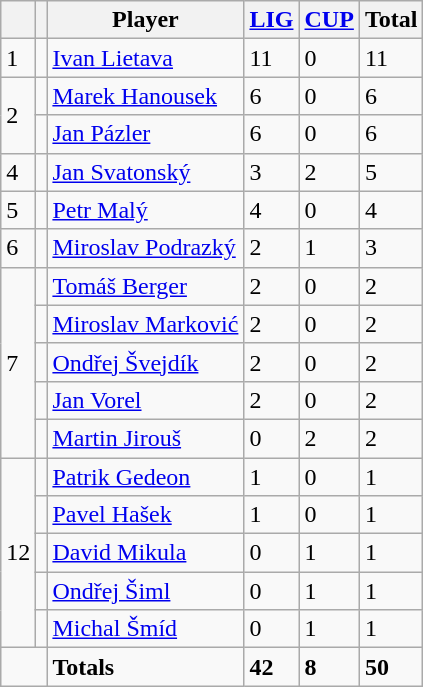<table class="wikitable"  class= style="text-align:center; border:1px #aaa solid; font-size:95%">
<tr>
<th></th>
<th></th>
<th>Player</th>
<th><a href='#'>LIG</a></th>
<th><a href='#'>CUP</a></th>
<th>Total</th>
</tr>
<tr>
<td rowspan="1">1</td>
<td></td>
<td><a href='#'>Ivan Lietava</a></td>
<td>11</td>
<td>0</td>
<td>11</td>
</tr>
<tr>
<td rowspan="2">2</td>
<td></td>
<td><a href='#'>Marek Hanousek</a></td>
<td>6</td>
<td>0</td>
<td>6</td>
</tr>
<tr>
<td></td>
<td><a href='#'>Jan Pázler</a></td>
<td>6</td>
<td>0</td>
<td>6</td>
</tr>
<tr>
<td rowspan="1">4</td>
<td></td>
<td><a href='#'>Jan Svatonský</a></td>
<td>3</td>
<td>2</td>
<td>5</td>
</tr>
<tr>
<td rowspan="1">5</td>
<td></td>
<td><a href='#'>Petr Malý</a></td>
<td>4</td>
<td>0</td>
<td>4</td>
</tr>
<tr>
<td rowspan="1">6</td>
<td></td>
<td><a href='#'>Miroslav Podrazký</a></td>
<td>2</td>
<td>1</td>
<td>3</td>
</tr>
<tr>
<td rowspan="5">7</td>
<td></td>
<td><a href='#'>Tomáš Berger</a></td>
<td>2</td>
<td>0</td>
<td>2</td>
</tr>
<tr>
<td></td>
<td><a href='#'>Miroslav Marković</a></td>
<td>2</td>
<td>0</td>
<td>2</td>
</tr>
<tr>
<td></td>
<td><a href='#'>Ondřej Švejdík</a></td>
<td>2</td>
<td>0</td>
<td>2</td>
</tr>
<tr>
<td></td>
<td><a href='#'>Jan Vorel</a></td>
<td>2</td>
<td>0</td>
<td>2</td>
</tr>
<tr>
<td></td>
<td><a href='#'>Martin Jirouš</a></td>
<td>0</td>
<td>2</td>
<td>2</td>
</tr>
<tr>
<td rowspan="5">12</td>
<td></td>
<td><a href='#'>Patrik Gedeon</a></td>
<td>1</td>
<td>0</td>
<td>1</td>
</tr>
<tr>
<td></td>
<td><a href='#'>Pavel Hašek</a></td>
<td>1</td>
<td>0</td>
<td>1</td>
</tr>
<tr>
<td></td>
<td><a href='#'>David Mikula</a></td>
<td>0</td>
<td>1</td>
<td>1</td>
</tr>
<tr>
<td></td>
<td><a href='#'>Ondřej Šiml</a></td>
<td>0</td>
<td>1</td>
<td>1</td>
</tr>
<tr>
<td></td>
<td><a href='#'>Michal Šmíd</a></td>
<td>0</td>
<td>1</td>
<td>1</td>
</tr>
<tr>
<td colspan="2"></td>
<td><strong>Totals</strong></td>
<td><strong>42</strong></td>
<td><strong>8</strong></td>
<td><strong>50</strong></td>
</tr>
</table>
